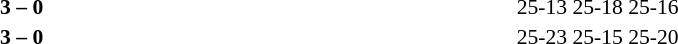<table width=100% cellspacing=1>
<tr>
<th width=20%></th>
<th width=12%></th>
<th width=20%></th>
<th width=33%></th>
<td></td>
</tr>
<tr style=font-size:90%>
<td align=right><strong></strong></td>
<td align=center><strong>3 – 0</strong></td>
<td></td>
<td>25-13 25-18 25-16</td>
<td></td>
</tr>
<tr style=font-size:90%>
<td align=right><strong></strong></td>
<td align=center><strong>3 – 0</strong></td>
<td></td>
<td>25-23 25-15 25-20</td>
</tr>
</table>
